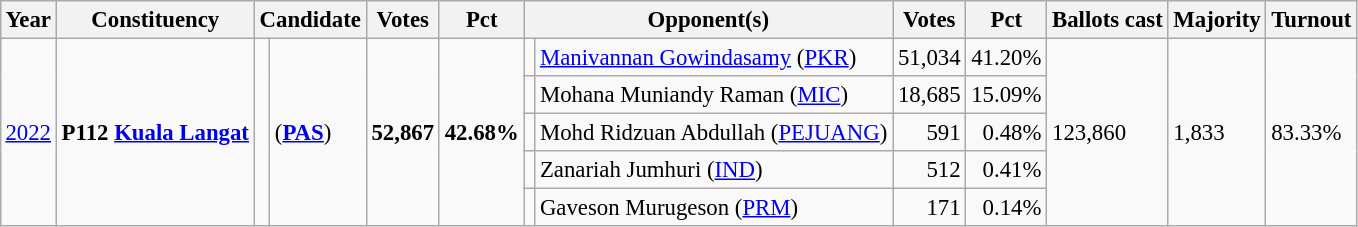<table class="wikitable" style="margin:0.5em ; font-size:95%">
<tr>
<th>Year</th>
<th>Constituency</th>
<th colspan=2>Candidate</th>
<th>Votes</th>
<th>Pct</th>
<th colspan=2>Opponent(s)</th>
<th>Votes</th>
<th>Pct</th>
<th>Ballots cast</th>
<th>Majority</th>
<th>Turnout</th>
</tr>
<tr>
<td rowspan=5><a href='#'>2022</a></td>
<td rowspan=5><strong>P112 <a href='#'>Kuala Langat</a></strong></td>
<td rowspan=5 bgcolor=></td>
<td rowspan=5> (<a href='#'><strong>PAS</strong></a>)</td>
<td rowspan=5 align="right"><strong>52,867</strong></td>
<td rowspan=5><strong>42.68%</strong></td>
<td></td>
<td><a href='#'>Manivannan Gowindasamy</a> (<a href='#'>PKR</a>)</td>
<td align="right">51,034</td>
<td>41.20%</td>
<td rowspan=5>123,860</td>
<td rowspan=5>1,833</td>
<td rowspan=5>83.33%</td>
</tr>
<tr>
<td></td>
<td>Mohana Muniandy Raman (<a href='#'>MIC</a>)</td>
<td align="right">18,685</td>
<td>15.09%</td>
</tr>
<tr>
<td bgcolor=></td>
<td>Mohd Ridzuan Abdullah (<a href='#'>PEJUANG</a>)</td>
<td align="right">591</td>
<td align="right">0.48%</td>
</tr>
<tr>
<td></td>
<td>Zanariah Jumhuri	 (<a href='#'>IND</a>)</td>
<td align="right">512</td>
<td align="right">0.41%</td>
</tr>
<tr>
<td bgcolor=></td>
<td>Gaveson Murugeson (<a href='#'>PRM</a>)</td>
<td align="right">171</td>
<td align="right">0.14%</td>
</tr>
</table>
